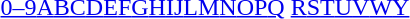<table id="toc" class="toc" summary="Class">
<tr>
<th></th>
</tr>
<tr>
<td style="text-align:center;"><a href='#'>0–9</a><a href='#'>A</a><a href='#'>B</a><a href='#'>C</a><a href='#'>D</a><a href='#'>E</a><a href='#'>F</a><a href='#'>G</a><a href='#'>H</a><a href='#'>I</a><a href='#'>J</a><a href='#'>L</a><a href='#'>M</a><a href='#'>N</a><a href='#'>O</a><a href='#'>P</a><a href='#'>Q</a> <a href='#'>R</a><a href='#'>S</a><a href='#'>T</a><a href='#'>U</a><a href='#'>V</a><a href='#'>W</a><a href='#'>Y</a></td>
</tr>
</table>
